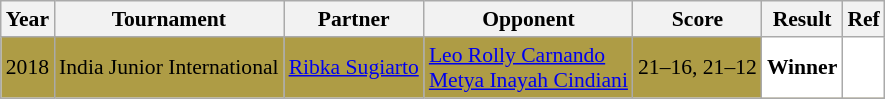<table class="sortable wikitable" style="font-size: 90%">
<tr>
<th>Year</th>
<th>Tournament</th>
<th>Partner</th>
<th>Opponent</th>
<th>Score</th>
<th>Result</th>
<th>Ref</th>
</tr>
<tr style="background:#AE9C45">
<td align="center">2018</td>
<td align="left">India Junior International</td>
<td align="left"> <a href='#'>Ribka Sugiarto</a></td>
<td align="left"> <a href='#'>Leo Rolly Carnando</a><br> <a href='#'>Metya Inayah Cindiani</a></td>
<td align="left">21–16, 21–12</td>
<td style="text-align:left; background:white"> <strong>Winner</strong></td>
<td style="text-align:center; background:white"></td>
</tr>
</table>
